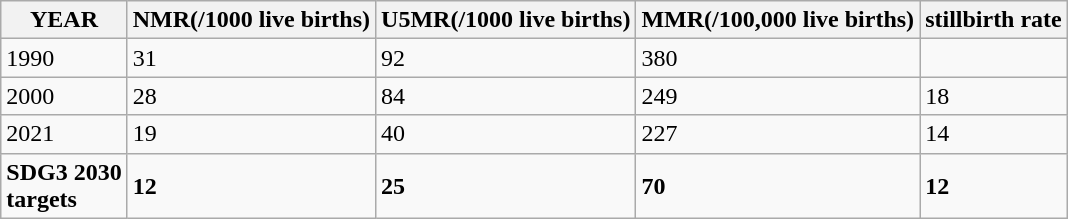<table class="wikitable">
<tr>
<th>YEAR</th>
<th>NMR(/1000 live births)</th>
<th>U5MR(/1000 live births)</th>
<th>MMR(/100,000 live births)</th>
<th>stillbirth rate</th>
</tr>
<tr>
<td>1990</td>
<td>31</td>
<td>92</td>
<td>380</td>
<td></td>
</tr>
<tr>
<td>2000</td>
<td>28</td>
<td>84</td>
<td>249</td>
<td>18</td>
</tr>
<tr>
<td>2021</td>
<td>19</td>
<td>40</td>
<td>227</td>
<td>14</td>
</tr>
<tr>
<td><strong>SDG3 2030</strong><br><strong>targets</strong></td>
<td><strong>12</strong></td>
<td><strong>25</strong></td>
<td><strong>70</strong></td>
<td><strong>12</strong></td>
</tr>
</table>
